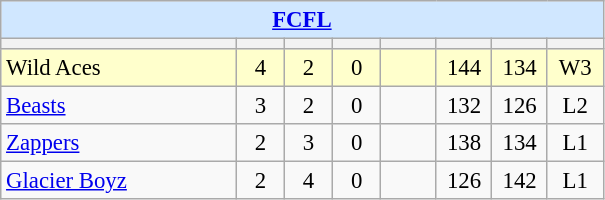<table class="wikitable" style="font-size:95%; text-align:center;">
<tr>
<th colspan="8" style="background-color:#D0E7FF;text-align:center;vertical-align:middle;"><a href='#'>FCFL</a></th>
</tr>
<tr>
<th width="150"></th>
<th width="25"></th>
<th width="25"></th>
<th width="25"></th>
<th width="30"></th>
<th width="30"></th>
<th width="30"></th>
<th width="30"></th>
</tr>
<tr style="background:#ffc">
<td style="text-align:left;">Wild Aces</td>
<td>4</td>
<td>2</td>
<td>0</td>
<td></td>
<td>144</td>
<td>134</td>
<td>W3</td>
</tr>
<tr>
<td style="text-align:left;"><a href='#'>Beasts</a></td>
<td>3</td>
<td>2</td>
<td>0</td>
<td></td>
<td>132</td>
<td>126</td>
<td>L2</td>
</tr>
<tr>
<td style="text-align:left;"><a href='#'>Zappers</a></td>
<td>2</td>
<td>3</td>
<td>0</td>
<td></td>
<td>138</td>
<td>134</td>
<td>L1</td>
</tr>
<tr>
<td style="text-align:left;"><a href='#'>Glacier Boyz</a></td>
<td>2</td>
<td>4</td>
<td>0</td>
<td></td>
<td>126</td>
<td>142</td>
<td>L1</td>
</tr>
</table>
